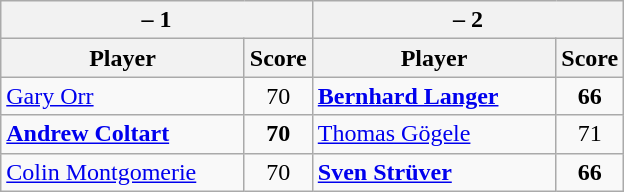<table class=wikitable>
<tr>
<th colspan=2> – 1</th>
<th colspan=2> – 2</th>
</tr>
<tr>
<th width=155>Player</th>
<th>Score</th>
<th width=155>Player</th>
<th>Score</th>
</tr>
<tr>
<td><a href='#'>Gary Orr</a></td>
<td align=center>70</td>
<td><strong><a href='#'>Bernhard Langer</a></strong></td>
<td align=center><strong>66</strong></td>
</tr>
<tr>
<td><strong><a href='#'>Andrew Coltart</a></strong></td>
<td align=center><strong>70</strong></td>
<td><a href='#'>Thomas Gögele</a></td>
<td align=center>71</td>
</tr>
<tr>
<td><a href='#'>Colin Montgomerie</a></td>
<td align=center>70</td>
<td><strong><a href='#'>Sven Strüver</a></strong></td>
<td align=center><strong>66</strong></td>
</tr>
</table>
